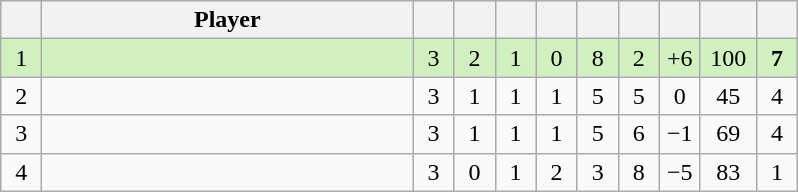<table class="wikitable" style="text-align:center; margin: 1em auto 1em auto, align:left">
<tr>
<th width=20></th>
<th width=240>Player</th>
<th width=20></th>
<th width=20></th>
<th width=20></th>
<th width=20></th>
<th width=20></th>
<th width=20></th>
<th width=20></th>
<th width=30></th>
<th width=20></th>
</tr>
<tr style="background:#D0F0C0;">
<td>1</td>
<td align=left></td>
<td>3</td>
<td>2</td>
<td>1</td>
<td>0</td>
<td>8</td>
<td>2</td>
<td>+6</td>
<td>100</td>
<td><strong>7</strong></td>
</tr>
<tr style=>
<td>2</td>
<td align=left></td>
<td>3</td>
<td>1</td>
<td>1</td>
<td>1</td>
<td>5</td>
<td>5</td>
<td>0</td>
<td>45</td>
<td>4</td>
</tr>
<tr style=>
<td>3</td>
<td align=left></td>
<td>3</td>
<td>1</td>
<td>1</td>
<td>1</td>
<td>5</td>
<td>6</td>
<td>−1</td>
<td>69</td>
<td>4</td>
</tr>
<tr style=>
<td>4</td>
<td align=left></td>
<td>3</td>
<td>0</td>
<td>1</td>
<td>2</td>
<td>3</td>
<td>8</td>
<td>−5</td>
<td>83</td>
<td>1</td>
</tr>
</table>
